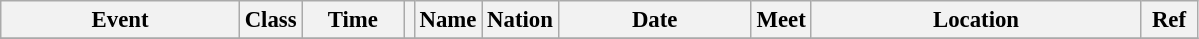<table class="wikitable" style="font-size: 95%;">
<tr>
<th style="width:10em">Event</th>
<th>Class</th>
<th style="width:4em">Time</th>
<th class="unsortable"></th>
<th>Name</th>
<th>Nation</th>
<th style="width:8em">Date</th>
<th>Meet</th>
<th style="width:14em">Location</th>
<th style="width:2em">Ref</th>
</tr>
<tr>
</tr>
</table>
